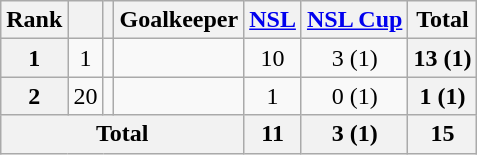<table class="wikitable sortable" style="text-align:center">
<tr>
<th>Rank</th>
<th></th>
<th></th>
<th>Goalkeeper</th>
<th><a href='#'>NSL</a></th>
<th><a href='#'>NSL Cup</a></th>
<th>Total</th>
</tr>
<tr>
<th>1</th>
<td>1</td>
<td></td>
<td align="left"></td>
<td>10</td>
<td>3 (1)</td>
<th>13 (1)</th>
</tr>
<tr>
<th>2</th>
<td>20</td>
<td></td>
<td align="left"></td>
<td>1</td>
<td>0 (1)</td>
<th>1 (1)</th>
</tr>
<tr>
<th colspan="4">Total</th>
<th>11</th>
<th>3 (1)</th>
<th>15</th>
</tr>
</table>
